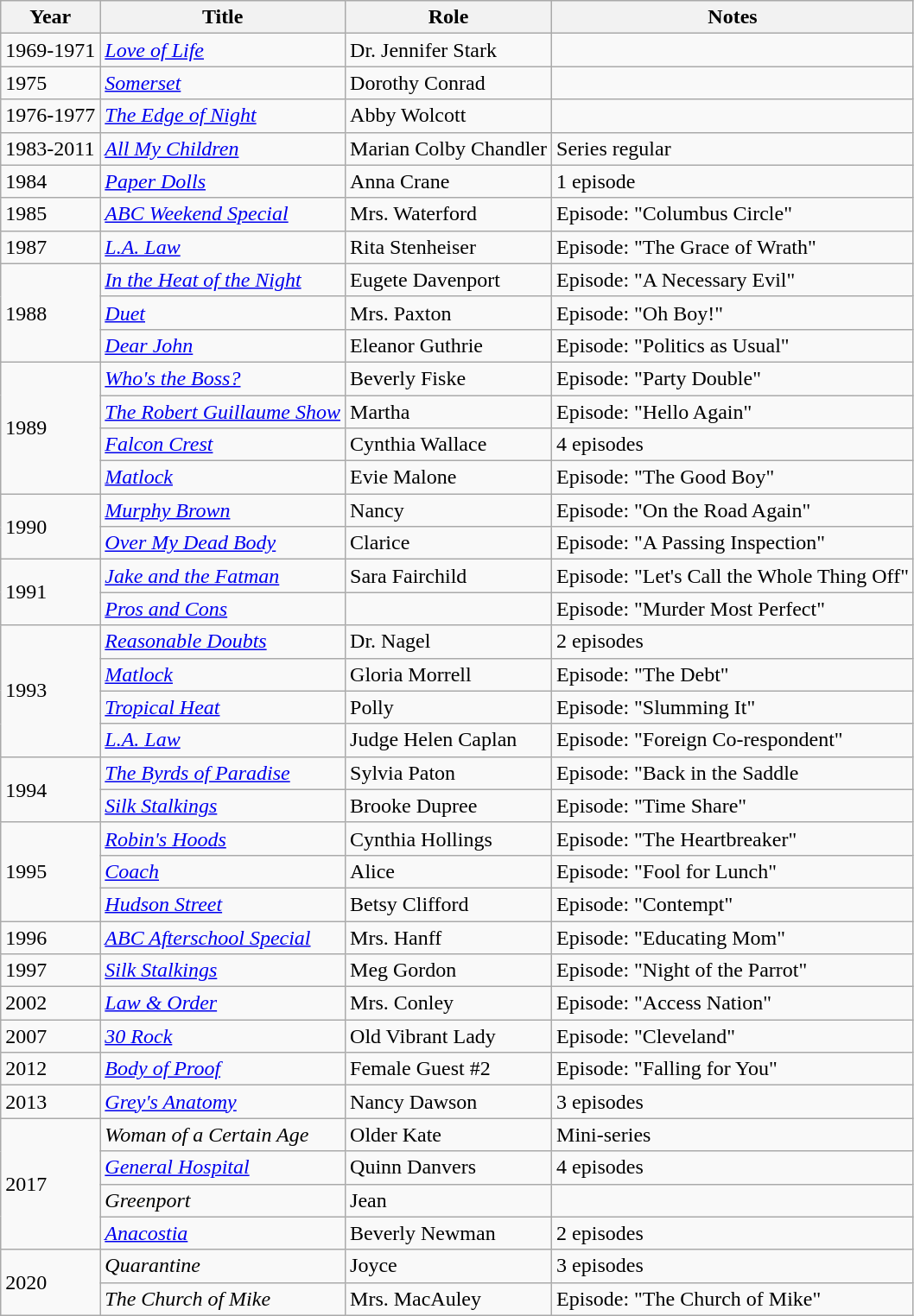<table class="wikitable sortable">
<tr>
<th>Year</th>
<th>Title</th>
<th>Role</th>
<th>Notes</th>
</tr>
<tr>
<td>1969-1971</td>
<td><em><a href='#'>Love of Life</a></em></td>
<td>Dr. Jennifer Stark</td>
<td></td>
</tr>
<tr>
<td>1975</td>
<td><em><a href='#'>Somerset</a></em></td>
<td>Dorothy Conrad</td>
<td></td>
</tr>
<tr>
<td>1976-1977</td>
<td><em><a href='#'>The Edge of Night</a></em></td>
<td>Abby Wolcott</td>
<td></td>
</tr>
<tr>
<td>1983-2011</td>
<td><em><a href='#'>All My Children</a></em></td>
<td>Marian Colby Chandler</td>
<td>Series regular</td>
</tr>
<tr>
<td>1984</td>
<td><em><a href='#'>Paper Dolls</a></em></td>
<td>Anna Crane</td>
<td>1 episode</td>
</tr>
<tr>
<td>1985</td>
<td><em><a href='#'>ABC Weekend Special</a></em></td>
<td>Mrs. Waterford</td>
<td>Episode: "Columbus Circle"</td>
</tr>
<tr>
<td>1987</td>
<td><em><a href='#'>L.A. Law</a></em></td>
<td>Rita Stenheiser</td>
<td>Episode: "The Grace of Wrath"</td>
</tr>
<tr>
<td rowspan="3">1988</td>
<td><em><a href='#'>In the Heat of the Night</a></em></td>
<td>Eugete Davenport</td>
<td>Episode: "A Necessary Evil"</td>
</tr>
<tr>
<td><em><a href='#'>Duet</a></em></td>
<td>Mrs. Paxton</td>
<td>Episode: "Oh Boy!"</td>
</tr>
<tr>
<td><em><a href='#'>Dear John</a></em></td>
<td>Eleanor Guthrie</td>
<td>Episode: "Politics as Usual"</td>
</tr>
<tr>
<td rowspan="4">1989</td>
<td><em><a href='#'>Who's the Boss?</a></em></td>
<td>Beverly Fiske</td>
<td>Episode: "Party Double"</td>
</tr>
<tr>
<td><em><a href='#'>The Robert Guillaume Show</a></em></td>
<td>Martha</td>
<td>Episode: "Hello Again"</td>
</tr>
<tr>
<td><em><a href='#'>Falcon Crest</a></em></td>
<td>Cynthia Wallace</td>
<td>4 episodes</td>
</tr>
<tr>
<td><em><a href='#'>Matlock</a></em></td>
<td>Evie Malone</td>
<td>Episode: "The Good Boy"</td>
</tr>
<tr>
<td rowspan="2">1990</td>
<td><em><a href='#'>Murphy Brown</a></em></td>
<td>Nancy</td>
<td>Episode: "On the Road Again"</td>
</tr>
<tr>
<td><em><a href='#'>Over My Dead Body</a></em></td>
<td>Clarice</td>
<td>Episode: "A Passing Inspection"</td>
</tr>
<tr>
<td rowspan="2">1991</td>
<td><em><a href='#'>Jake and the Fatman</a></em></td>
<td>Sara Fairchild</td>
<td>Episode: "Let's Call the Whole Thing Off"</td>
</tr>
<tr>
<td><em><a href='#'>Pros and Cons</a></em></td>
<td></td>
<td>Episode: "Murder Most Perfect"</td>
</tr>
<tr>
<td rowspan="4">1993</td>
<td><em><a href='#'>Reasonable Doubts</a></em></td>
<td>Dr. Nagel</td>
<td>2 episodes</td>
</tr>
<tr>
<td><em><a href='#'>Matlock</a></em></td>
<td>Gloria Morrell</td>
<td>Episode: "The Debt"</td>
</tr>
<tr>
<td><em><a href='#'>Tropical Heat</a></em></td>
<td>Polly</td>
<td>Episode: "Slumming It"</td>
</tr>
<tr>
<td><em><a href='#'>L.A. Law</a></em></td>
<td>Judge Helen Caplan</td>
<td>Episode: "Foreign Co-respondent"</td>
</tr>
<tr>
<td rowspan="2">1994</td>
<td><em><a href='#'>The Byrds of Paradise</a></em></td>
<td>Sylvia Paton</td>
<td>Episode: "Back in the Saddle</td>
</tr>
<tr>
<td><em><a href='#'>Silk Stalkings</a></em></td>
<td>Brooke Dupree</td>
<td>Episode: "Time Share"</td>
</tr>
<tr>
<td rowspan="3">1995</td>
<td><em><a href='#'>Robin's Hoods</a></em></td>
<td>Cynthia Hollings</td>
<td>Episode: "The Heartbreaker"</td>
</tr>
<tr>
<td><em><a href='#'>Coach</a></em></td>
<td>Alice</td>
<td>Episode: "Fool for Lunch"</td>
</tr>
<tr>
<td><em><a href='#'>Hudson Street</a></em></td>
<td>Betsy Clifford</td>
<td>Episode: "Contempt"</td>
</tr>
<tr>
<td>1996</td>
<td><em><a href='#'>ABC Afterschool Special</a></em></td>
<td>Mrs. Hanff</td>
<td>Episode: "Educating Mom"</td>
</tr>
<tr>
<td>1997</td>
<td><em><a href='#'>Silk Stalkings</a></em></td>
<td>Meg Gordon</td>
<td>Episode: "Night of the Parrot"</td>
</tr>
<tr>
<td>2002</td>
<td><em><a href='#'>Law & Order</a></em></td>
<td>Mrs. Conley</td>
<td>Episode: "Access Nation"</td>
</tr>
<tr>
<td>2007</td>
<td><em><a href='#'>30 Rock</a></em></td>
<td>Old Vibrant Lady</td>
<td>Episode: "Cleveland"</td>
</tr>
<tr>
<td>2012</td>
<td><em><a href='#'>Body of Proof</a></em></td>
<td>Female Guest #2</td>
<td>Episode: "Falling for You"</td>
</tr>
<tr>
<td>2013</td>
<td><em><a href='#'>Grey's Anatomy</a></em></td>
<td>Nancy Dawson</td>
<td>3 episodes</td>
</tr>
<tr>
<td rowspan="4">2017</td>
<td><em>Woman of a Certain Age</em></td>
<td>Older Kate</td>
<td>Mini-series</td>
</tr>
<tr>
<td><em><a href='#'>General Hospital</a></em></td>
<td>Quinn Danvers</td>
<td>4 episodes</td>
</tr>
<tr>
<td><em>Greenport</em></td>
<td>Jean</td>
<td></td>
</tr>
<tr>
<td><em><a href='#'>Anacostia</a></em></td>
<td>Beverly Newman</td>
<td>2 episodes</td>
</tr>
<tr>
<td rowspan="2">2020</td>
<td><em>Quarantine</em></td>
<td>Joyce</td>
<td>3 episodes</td>
</tr>
<tr>
<td><em>The Church of Mike</em></td>
<td>Mrs. MacAuley</td>
<td>Episode: "The Church of Mike"</td>
</tr>
</table>
